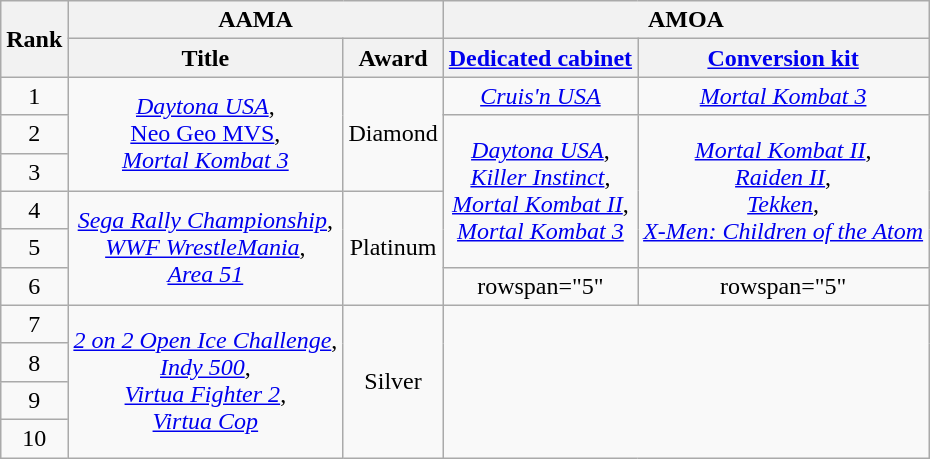<table class="wikitable sortable" style="text-align:center">
<tr>
<th rowspan="2">Rank</th>
<th colspan="2">AAMA</th>
<th colspan="2">AMOA</th>
</tr>
<tr>
<th>Title</th>
<th>Award</th>
<th><a href='#'>Dedicated cabinet</a></th>
<th><a href='#'>Conversion kit</a></th>
</tr>
<tr>
<td>1</td>
<td rowspan="3"><em><a href='#'>Daytona USA</a></em>, <br> <a href='#'>Neo Geo MVS</a>, <br> <em><a href='#'>Mortal Kombat 3</a></em></td>
<td rowspan="3">Diamond</td>
<td><em><a href='#'>Cruis'n USA</a></em></td>
<td><em><a href='#'>Mortal Kombat 3</a></em></td>
</tr>
<tr>
<td>2</td>
<td rowspan="4"><em><a href='#'>Daytona USA</a></em>, <br> <em><a href='#'>Killer Instinct</a></em>, <br> <em><a href='#'>Mortal Kombat II</a></em>, <br> <em><a href='#'>Mortal Kombat 3</a></em></td>
<td rowspan="4"><em><a href='#'>Mortal Kombat II</a></em>, <br> <em><a href='#'>Raiden II</a></em>, <br> <em><a href='#'>Tekken</a></em>, <br> <em><a href='#'>X-Men: Children of the Atom</a></em></td>
</tr>
<tr>
<td>3</td>
</tr>
<tr>
<td>4</td>
<td rowspan="3"><em><a href='#'>Sega Rally Championship</a></em>, <br> <em><a href='#'>WWF WrestleMania</a></em>, <br> <em><a href='#'>Area 51</a></em></td>
<td rowspan="3">Platinum</td>
</tr>
<tr>
<td>5</td>
</tr>
<tr>
<td>6</td>
<td>rowspan="5" </td>
<td>rowspan="5" </td>
</tr>
<tr>
<td>7</td>
<td rowspan="4"><em><a href='#'>2 on 2 Open Ice Challenge</a></em>, <br> <em><a href='#'>Indy 500</a></em>, <br> <em><a href='#'>Virtua Fighter 2</a></em>, <br> <em><a href='#'>Virtua Cop</a></em></td>
<td rowspan="4">Silver</td>
</tr>
<tr>
<td>8</td>
</tr>
<tr>
<td>9</td>
</tr>
<tr>
<td>10</td>
</tr>
</table>
